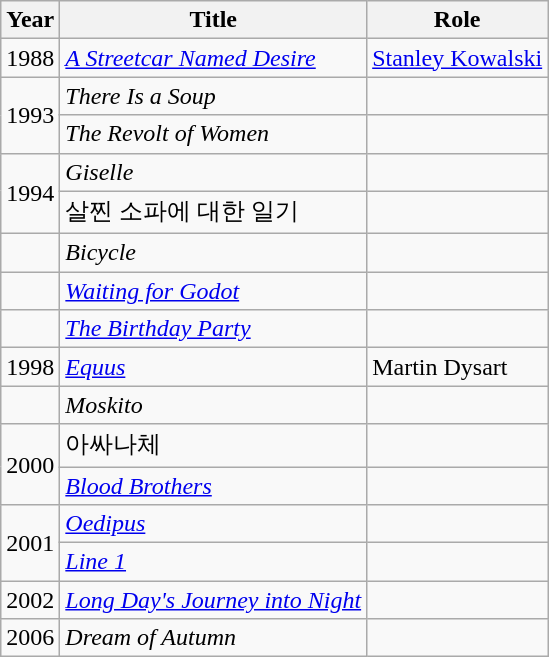<table class="wikitable sortable">
<tr>
<th>Year</th>
<th>Title</th>
<th>Role</th>
</tr>
<tr>
<td>1988</td>
<td><em><a href='#'>A Streetcar Named Desire</a></em></td>
<td><a href='#'>Stanley Kowalski</a></td>
</tr>
<tr>
<td rowspan=2>1993</td>
<td><em>There Is a Soup</em></td>
<td></td>
</tr>
<tr>
<td><em>The Revolt of Women</em></td>
<td></td>
</tr>
<tr>
<td rowspan=2>1994</td>
<td><em>Giselle</em></td>
<td></td>
</tr>
<tr>
<td>살찐 소파에 대한 일기</td>
<td></td>
</tr>
<tr>
<td></td>
<td><em>Bicycle</em></td>
<td></td>
</tr>
<tr>
<td></td>
<td><em><a href='#'>Waiting for Godot</a></em></td>
<td></td>
</tr>
<tr>
<td></td>
<td><em><a href='#'>The Birthday Party</a></em></td>
<td></td>
</tr>
<tr>
<td>1998</td>
<td><em><a href='#'>Equus</a></em></td>
<td>Martin Dysart</td>
</tr>
<tr>
<td></td>
<td><em>Moskito</em></td>
<td></td>
</tr>
<tr>
<td rowspan=2>2000</td>
<td>아싸나체</td>
<td></td>
</tr>
<tr>
<td><em><a href='#'>Blood Brothers</a></em></td>
<td></td>
</tr>
<tr>
<td rowspan=2>2001</td>
<td><em><a href='#'>Oedipus</a></em></td>
<td></td>
</tr>
<tr>
<td><em><a href='#'>Line 1</a></em></td>
<td></td>
</tr>
<tr>
<td>2002</td>
<td><em><a href='#'>Long Day's Journey into Night</a></em></td>
<td></td>
</tr>
<tr>
<td>2006</td>
<td><em>Dream of Autumn</em></td>
<td></td>
</tr>
</table>
